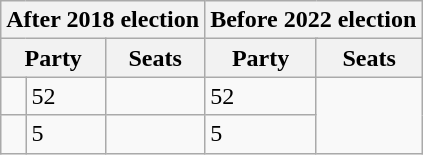<table class="wikitable">
<tr>
<th colspan="3">After 2018 election</th>
<th colspan="3">Before 2022 election</th>
</tr>
<tr>
<th colspan="2">Party</th>
<th>Seats</th>
<th colspan="2">Party</th>
<th>Seats</th>
</tr>
<tr>
<td></td>
<td>52</td>
<td></td>
<td>52</td>
</tr>
<tr>
<td></td>
<td>5</td>
<td></td>
<td>5</td>
</tr>
</table>
